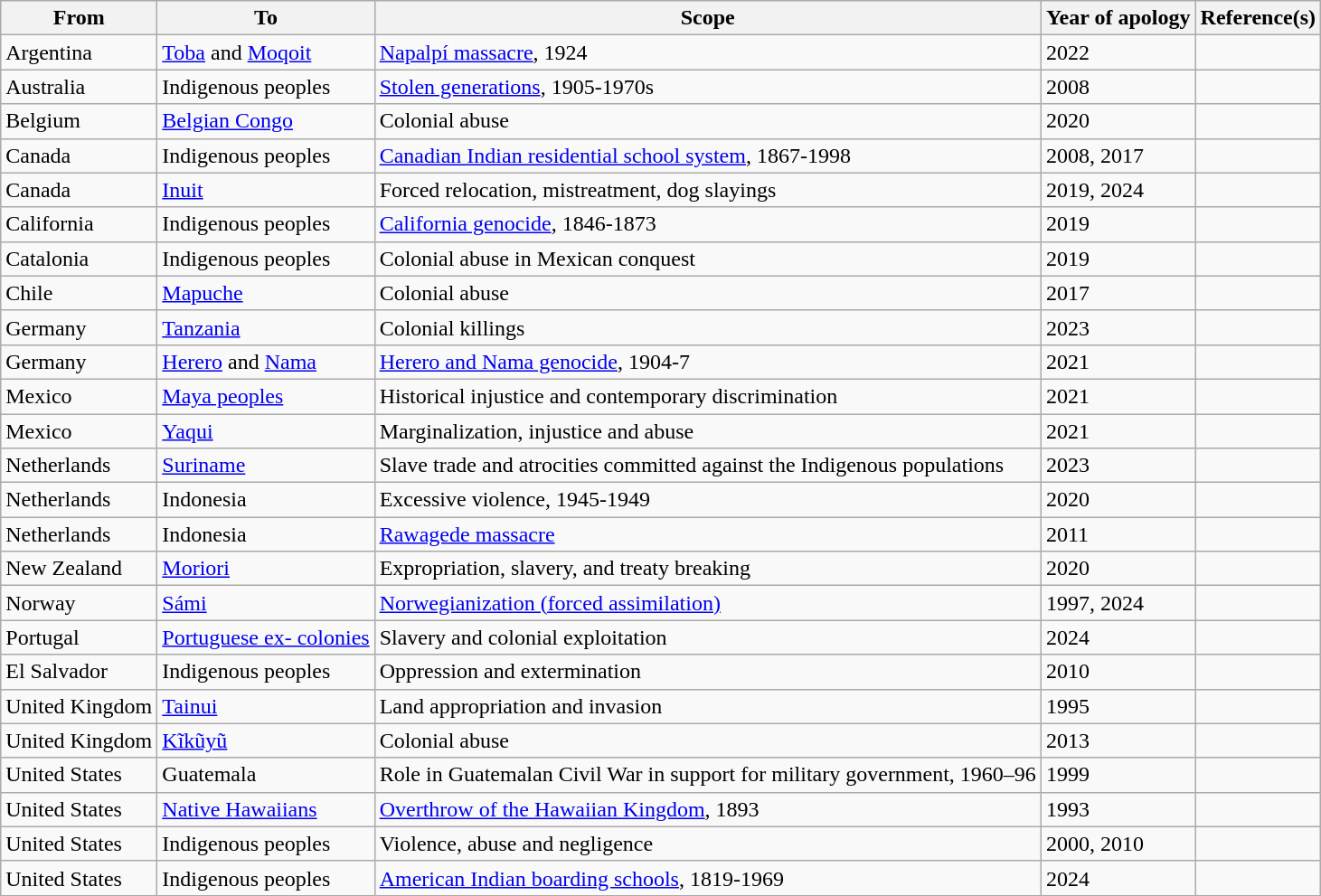<table class="wikitable sortable">
<tr>
<th>From</th>
<th>To</th>
<th>Scope</th>
<th>Year of apology</th>
<th>Reference(s)</th>
</tr>
<tr>
<td>Argentina</td>
<td><a href='#'>Toba</a> and <a href='#'>Moqoit</a></td>
<td><a href='#'>Napalpí massacre</a>, 1924</td>
<td>2022</td>
<td></td>
</tr>
<tr>
<td>Australia</td>
<td>Indigenous peoples</td>
<td><a href='#'>Stolen generations</a>, 1905-1970s</td>
<td>2008</td>
<td></td>
</tr>
<tr>
<td>Belgium</td>
<td><a href='#'>Belgian Congo</a></td>
<td>Colonial abuse</td>
<td>2020</td>
<td></td>
</tr>
<tr>
<td>Canada</td>
<td>Indigenous peoples</td>
<td><a href='#'>Canadian Indian residential school system</a>, 1867-1998</td>
<td>2008, 2017</td>
<td></td>
</tr>
<tr>
<td>Canada</td>
<td><a href='#'>Inuit</a></td>
<td>Forced relocation, mistreatment, dog slayings</td>
<td>2019, 2024</td>
<td></td>
</tr>
<tr>
<td>California</td>
<td>Indigenous peoples</td>
<td><a href='#'>California genocide</a>, 1846-1873</td>
<td>2019</td>
<td></td>
</tr>
<tr>
<td>Catalonia</td>
<td>Indigenous peoples</td>
<td>Colonial abuse in Mexican conquest</td>
<td>2019</td>
<td></td>
</tr>
<tr>
<td>Chile</td>
<td><a href='#'>Mapuche</a></td>
<td>Colonial abuse</td>
<td>2017</td>
<td></td>
</tr>
<tr>
<td>Germany</td>
<td><a href='#'>Tanzania</a></td>
<td>Colonial killings</td>
<td>2023</td>
<td></td>
</tr>
<tr>
<td>Germany</td>
<td><a href='#'>Herero</a> and <a href='#'>Nama</a></td>
<td><a href='#'>Herero and Nama genocide</a>, 1904-7</td>
<td>2021</td>
<td></td>
</tr>
<tr>
<td>Mexico</td>
<td><a href='#'>Maya peoples</a></td>
<td>Historical injustice and contemporary discrimination</td>
<td>2021</td>
<td></td>
</tr>
<tr>
<td>Mexico</td>
<td><a href='#'>Yaqui</a></td>
<td>Marginalization, injustice and abuse</td>
<td>2021</td>
<td></td>
</tr>
<tr>
<td>Netherlands</td>
<td><a href='#'>Suriname</a></td>
<td>Slave trade and atrocities committed against the Indigenous populations</td>
<td>2023</td>
<td></td>
</tr>
<tr>
<td>Netherlands</td>
<td>Indonesia</td>
<td>Excessive violence, 1945-1949</td>
<td>2020</td>
<td></td>
</tr>
<tr>
<td>Netherlands</td>
<td>Indonesia</td>
<td><a href='#'>Rawagede massacre</a></td>
<td>2011</td>
<td></td>
</tr>
<tr>
<td>New Zealand</td>
<td><a href='#'>Moriori</a></td>
<td>Expropriation, slavery, and treaty breaking</td>
<td>2020</td>
<td></td>
</tr>
<tr>
<td>Norway</td>
<td><a href='#'>Sámi</a></td>
<td><a href='#'>Norwegianization (forced assimilation)</a></td>
<td>1997, 2024</td>
<td></td>
</tr>
<tr>
<td>Portugal</td>
<td><a href='#'>Portuguese ex- colonies</a></td>
<td>Slavery and colonial exploitation</td>
<td>2024</td>
<td></td>
</tr>
<tr>
<td>El Salvador</td>
<td>Indigenous peoples</td>
<td>Oppression and extermination</td>
<td>2010</td>
<td></td>
</tr>
<tr>
<td>United Kingdom</td>
<td><a href='#'>Tainui</a></td>
<td>Land appropriation and invasion</td>
<td>1995</td>
<td></td>
</tr>
<tr>
<td>United Kingdom</td>
<td><a href='#'>Kĩkũyũ</a></td>
<td>Colonial abuse</td>
<td>2013</td>
<td></td>
</tr>
<tr>
<td>United States</td>
<td>Guatemala</td>
<td>Role in Guatemalan Civil War in support for military government, 1960–96</td>
<td>1999</td>
<td></td>
</tr>
<tr>
<td>United States</td>
<td><a href='#'>Native Hawaiians</a></td>
<td><a href='#'>Overthrow of the Hawaiian Kingdom</a>, 1893</td>
<td>1993</td>
<td></td>
</tr>
<tr>
<td>United States</td>
<td>Indigenous peoples</td>
<td>Violence, abuse and negligence</td>
<td>2000, 2010</td>
<td></td>
</tr>
<tr>
<td>United States</td>
<td>Indigenous peoples</td>
<td><a href='#'>American Indian boarding schools</a>, 1819-1969</td>
<td>2024</td>
<td></td>
</tr>
</table>
